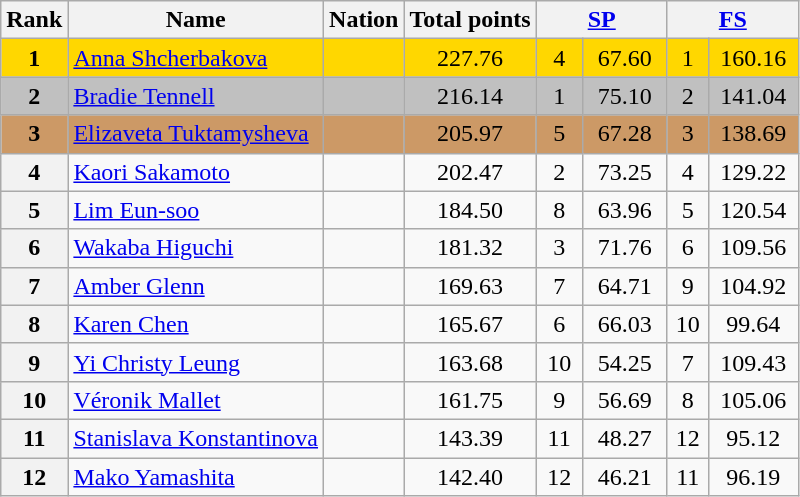<table class="wikitable sortable">
<tr>
<th>Rank</th>
<th>Name</th>
<th>Nation</th>
<th>Total points</th>
<th width="80" colspan="2"><a href='#'>SP</a></th>
<th width="80" colspan="2"><a href='#'>FS</a></th>
</tr>
<tr bgcolor="gold">
<td align="center"><strong>1</strong></td>
<td><a href='#'>Anna Shcherbakova</a></td>
<td></td>
<td align="center">227.76</td>
<td align="center">4</td>
<td align="center">67.60</td>
<td align="center">1</td>
<td align="center">160.16</td>
</tr>
<tr bgcolor="silver">
<td align="center"><strong>2</strong></td>
<td><a href='#'>Bradie Tennell</a></td>
<td></td>
<td align="center">216.14</td>
<td align="center">1</td>
<td align="center">75.10</td>
<td align="center">2</td>
<td align="center">141.04</td>
</tr>
<tr bgcolor="#cc9966">
<td align="center"><strong>3</strong></td>
<td><a href='#'>Elizaveta Tuktamysheva</a></td>
<td></td>
<td align="center">205.97</td>
<td align="center">5</td>
<td align="center">67.28</td>
<td align="center">3</td>
<td align="center">138.69</td>
</tr>
<tr>
<th>4</th>
<td><a href='#'>Kaori Sakamoto</a></td>
<td></td>
<td align="center">202.47</td>
<td align="center">2</td>
<td align="center">73.25</td>
<td align="center">4</td>
<td align="center">129.22</td>
</tr>
<tr>
<th>5</th>
<td><a href='#'>Lim Eun-soo</a></td>
<td></td>
<td align="center">184.50</td>
<td align="center">8</td>
<td align="center">63.96</td>
<td align="center">5</td>
<td align="center">120.54</td>
</tr>
<tr>
<th>6</th>
<td><a href='#'>Wakaba Higuchi</a></td>
<td></td>
<td align="center">181.32</td>
<td align="center">3</td>
<td align="center">71.76</td>
<td align="center">6</td>
<td align="center">109.56</td>
</tr>
<tr>
<th>7</th>
<td><a href='#'>Amber Glenn</a></td>
<td></td>
<td align="center">169.63</td>
<td align="center">7</td>
<td align="center">64.71</td>
<td align="center">9</td>
<td align="center">104.92</td>
</tr>
<tr>
<th>8</th>
<td><a href='#'>Karen Chen</a></td>
<td></td>
<td align="center">165.67</td>
<td align="center">6</td>
<td align="center">66.03</td>
<td align="center">10</td>
<td align="center">99.64</td>
</tr>
<tr>
<th>9</th>
<td><a href='#'>Yi Christy Leung</a></td>
<td></td>
<td align="center">163.68</td>
<td align="center">10</td>
<td align="center">54.25</td>
<td align="center">7</td>
<td align="center">109.43</td>
</tr>
<tr>
<th>10</th>
<td><a href='#'>Véronik Mallet</a></td>
<td></td>
<td align="center">161.75</td>
<td align="center">9</td>
<td align="center">56.69</td>
<td align="center">8</td>
<td align="center">105.06</td>
</tr>
<tr>
<th>11</th>
<td><a href='#'>Stanislava Konstantinova</a></td>
<td></td>
<td align="center">143.39</td>
<td align="center">11</td>
<td align="center">48.27</td>
<td align="center">12</td>
<td align="center">95.12</td>
</tr>
<tr>
<th>12</th>
<td><a href='#'>Mako Yamashita</a></td>
<td></td>
<td align="center">142.40</td>
<td align="center">12</td>
<td align="center">46.21</td>
<td align="center">11</td>
<td align="center">96.19</td>
</tr>
</table>
